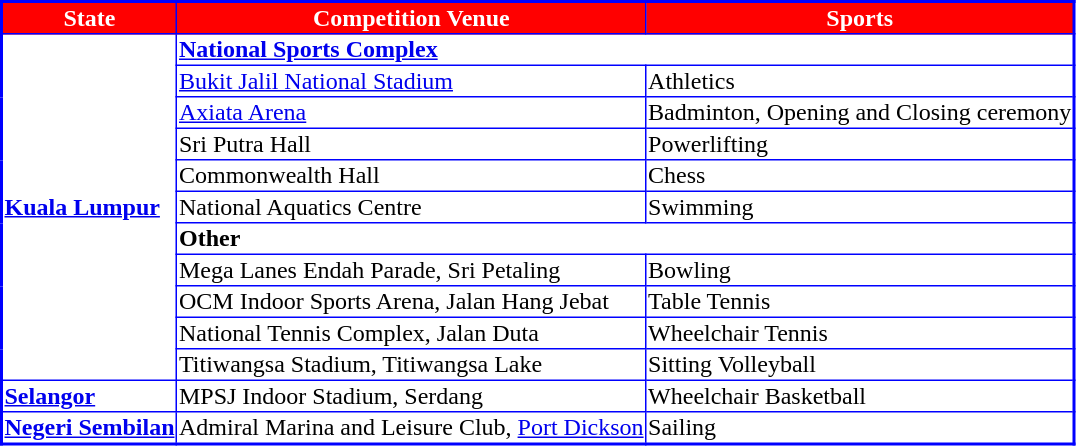<table border=1 style="border-collapse:collapse; text-align:left; font-size:100%; border:2px solid blue;">
<tr style="text-align:center; color:white; font-weight:bold; background:red;">
<td>State</td>
<td>Competition Venue</td>
<td>Sports</td>
</tr>
<tr>
<th rowspan=11><a href='#'>Kuala Lumpur</a></th>
<th colspan=2><a href='#'>National Sports Complex</a></th>
</tr>
<tr>
<td><a href='#'>Bukit Jalil National Stadium</a></td>
<td>Athletics</td>
</tr>
<tr>
<td><a href='#'>Axiata Arena</a></td>
<td>Badminton, Opening and Closing ceremony</td>
</tr>
<tr>
<td>Sri Putra Hall</td>
<td>Powerlifting</td>
</tr>
<tr>
<td>Commonwealth Hall</td>
<td>Chess</td>
</tr>
<tr>
<td>National Aquatics Centre</td>
<td>Swimming</td>
</tr>
<tr>
<th colspan=2>Other</th>
</tr>
<tr>
<td>Mega Lanes Endah Parade, Sri Petaling</td>
<td>Bowling</td>
</tr>
<tr>
<td>OCM Indoor Sports Arena, Jalan Hang Jebat</td>
<td>Table Tennis</td>
</tr>
<tr>
<td>National Tennis Complex, Jalan Duta</td>
<td>Wheelchair Tennis</td>
</tr>
<tr>
<td>Titiwangsa Stadium, Titiwangsa Lake</td>
<td>Sitting Volleyball</td>
</tr>
<tr>
<th><a href='#'>Selangor</a></th>
<td>MPSJ Indoor Stadium, Serdang</td>
<td>Wheelchair Basketball</td>
</tr>
<tr>
<th><a href='#'>Negeri Sembilan</a></th>
<td>Admiral Marina and Leisure Club, <a href='#'>Port Dickson</a></td>
<td>Sailing</td>
</tr>
</table>
